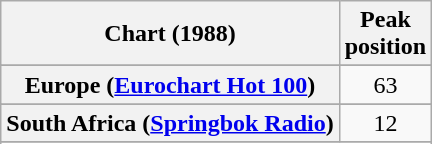<table class="wikitable sortable plainrowheaders" style="text-align:center">
<tr>
<th scope="col">Chart (1988)</th>
<th scope="col">Peak<br>position</th>
</tr>
<tr>
</tr>
<tr>
</tr>
<tr>
<th scope="row">Europe (<a href='#'>Eurochart Hot 100</a>)</th>
<td>63</td>
</tr>
<tr>
</tr>
<tr>
</tr>
<tr>
<th scope="row">South Africa (<a href='#'>Springbok Radio</a>)</th>
<td>12</td>
</tr>
<tr>
</tr>
<tr>
</tr>
<tr>
</tr>
</table>
